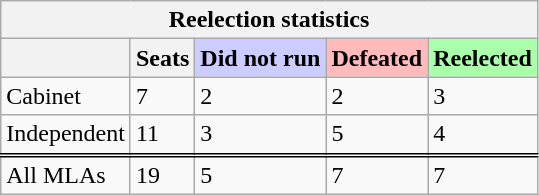<table class=wikitable>
<tr>
<th colspan=5 align=center>Reelection statistics</th>
</tr>
<tr>
<th></th>
<th>Seats</th>
<td bgcolor="#ccccff"><strong>Did not run</strong></td>
<td bgcolor="#ffbbbb"><strong>Defeated</strong></td>
<td bgcolor="#aaffaa"><strong>Reelected</strong></td>
</tr>
<tr>
<td>Cabinet</td>
<td>7</td>
<td>2</td>
<td>2</td>
<td>3</td>
</tr>
<tr>
<td>Independent</td>
<td>11</td>
<td>3</td>
<td>5</td>
<td>4</td>
</tr>
<tr style="border-top: double;">
<td>All MLAs</td>
<td>19</td>
<td>5</td>
<td>7</td>
<td>7</td>
</tr>
</table>
